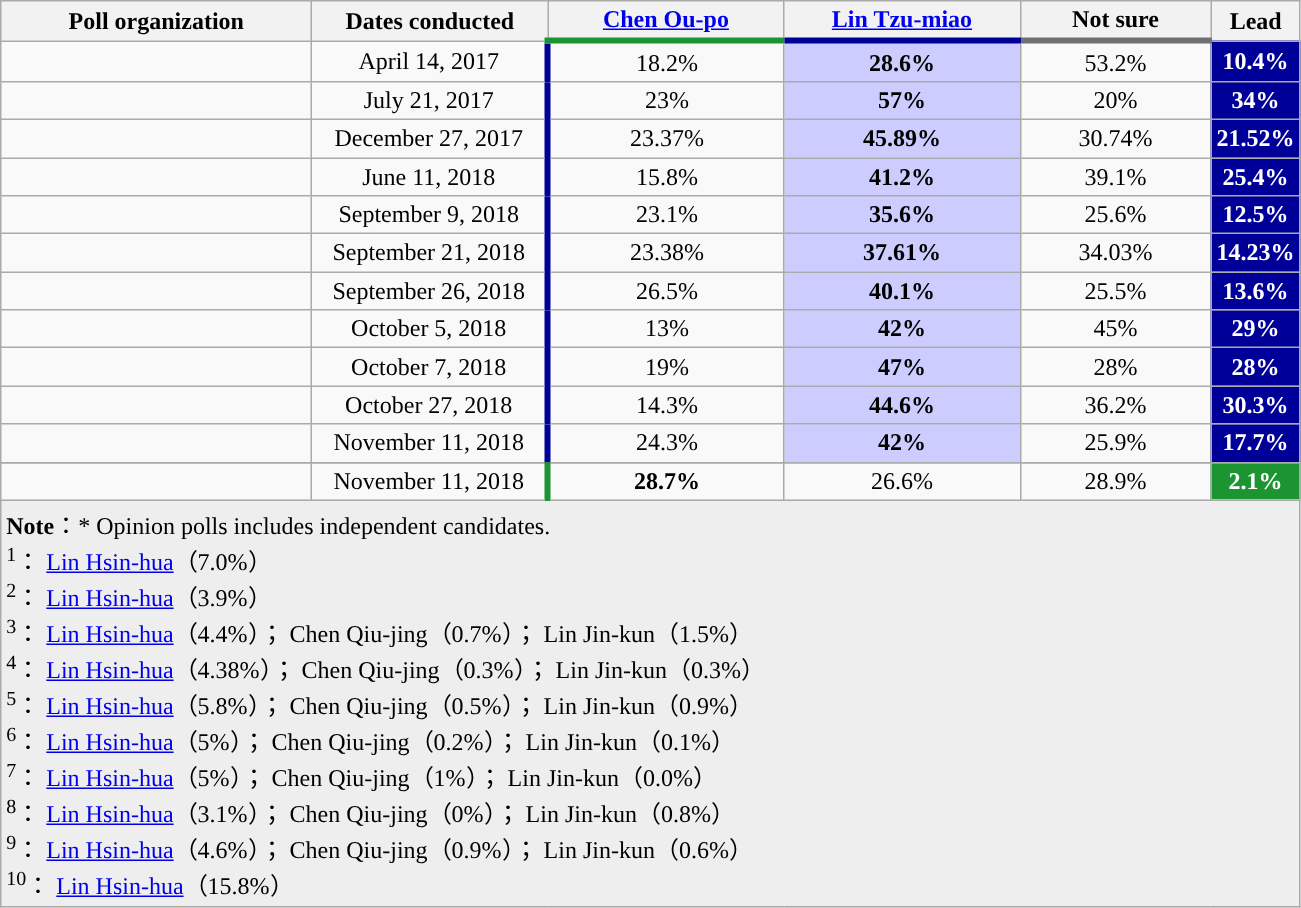<table class="wikitable collapsible autocollapse" style="text-align:center">
<tr style="background-color:# E9E9E9">
<th style="width:200px;">Poll organization</th>
<th style="width:150px;">Dates conducted</th>
<th style="width:150px; border-bottom:4px solid #1B9431;"> <a href='#'>Chen Ou-po</a></th>
<th style="width:150px; border-bottom:4px solid #000099;"> <a href='#'>Lin Tzu-miao</a></th>
<th style="width:120px; border-bottom:4px solid #707070;"> Not sure</th>
<th style="width:40px;">Lead</th>
</tr>
<tr>
<td> </td>
<td>April 14, 2017</td>
<td style="border-left:4px solid #000099;">18.2%</td>
<td style="background-color:#CCCCFF;"><strong>28.6%</strong></td>
<td>53.2%</td>
<td style="background:#000099; color:white"><strong>10.4%</strong></td>
</tr>
<tr>
<td></td>
<td>July 21, 2017</td>
<td style="border-left:4px solid #000099;">23%</td>
<td style="background-color:#CCCCFF;"><strong>57%</strong></td>
<td>20%</td>
<td style="background:#000099; color:white"><strong>34%</strong></td>
</tr>
<tr>
<td></td>
<td>December 27, 2017</td>
<td style="border-left:4px solid #000099;">23.37%</td>
<td style="background-color:#CCCCFF;"><strong>45.89%</strong></td>
<td>30.74%</td>
<td style="background:#000099; color:white"><strong>21.52%</strong></td>
</tr>
<tr>
<td></td>
<td>June 11, 2018</td>
<td style="border-left:4px solid #000099;">15.8%</td>
<td style="background-color:#CCCCFF;"><strong>41.2%</strong></td>
<td>39.1%</td>
<td style="background:#000099; color:white"><strong>25.4%</strong></td>
</tr>
<tr>
<td></td>
<td>September 9, 2018</td>
<td style="border-left:4px solid #000099;">23.1%</td>
<td style=background-color:#CCCCFF;"><strong>35.6%</strong></td>
<td>25.6%</td>
<td style="background:#000099; color:white"><strong>12.5%</strong></td>
</tr>
<tr>
<td></td>
<td>September 21, 2018</td>
<td style="border-left:4px solid #000099;">23.38%</td>
<td style="background-color:#CCCCFF;"><strong>37.61%</strong></td>
<td>34.03%</td>
<td style="background:#000099; color:white"><strong>14.23%</strong></td>
</tr>
<tr>
<td></td>
<td>September 26, 2018</td>
<td style="border-left:4px solid #000099;">26.5%</td>
<td style="background-color:#CCCCFF;"><strong>40.1%</strong></td>
<td>25.5%</td>
<td style="background:#000099; color:white"><strong>13.6%</strong></td>
</tr>
<tr>
<td></td>
<td>October 5, 2018</td>
<td style="border-left:4px solid #000099;">13%</td>
<td style="background-color:#CCCCFF;"><strong>42%</strong></td>
<td>45%</td>
<td style="background:#000099; color:white"><strong>29%</strong></td>
</tr>
<tr>
<td></td>
<td>October 7, 2018</td>
<td style="border-left:4px solid #000099;">19%</td>
<td style="background-color:#CCCCFF;"><strong>47%</strong></td>
<td>28%</td>
<td style="background:#000099; color:white"><strong>28%</strong></td>
</tr>
<tr>
<td></td>
<td>October 27, 2018</td>
<td style="border-left:4px solid #000099;">14.3%</td>
<td style="background-color:#CCCCFF;"><strong>44.6%</strong></td>
<td>36.2%</td>
<td style="background:#000099; color:white"><strong>30.3%</strong></td>
</tr>
<tr>
<td> </td>
<td>November 11, 2018</td>
<td style="border-left:4px solid #000099;">24.3%</td>
<td style="background-color:#CCCCFF;"><strong>42%</strong></td>
<td>25.9%</td>
<td style="background:#000099; color:white"><strong>17.7%</strong></td>
</tr>
<tr>
</tr>
<tr>
<td></td>
<td>November 11, 2018</td>
<td style="border-left:4px solid #1B9431; style="background-color:#99FF99;"><strong>28.7%</strong></td>
<td>26.6%</td>
<td>28.9%</td>
<td style="background:#1B9431; color:white"><strong>2.1%</strong></td>
</tr>
<tr>
<td colspan="7" style="background-color:#EEEEEE;" align=left><div><strong>Note</strong>：* Opinion polls includes independent candidates.<br><sup>1</sup>： <a href='#'>Lin Hsin-hua</a>（7.0%）<br>
<sup>2</sup>： <a href='#'>Lin Hsin-hua</a>（3.9%）<br>
<sup>3</sup>： <a href='#'>Lin Hsin-hua</a>（4.4%）； Chen Qiu-jing（0.7%）； Lin Jin-kun（1.5%）<br>
<sup>4</sup>： <a href='#'>Lin Hsin-hua</a>（4.38%）； Chen Qiu-jing（0.3%）； Lin Jin-kun（0.3%）<br>
<sup>5</sup>： <a href='#'>Lin Hsin-hua</a>（5.8%）； Chen Qiu-jing（0.5%）； Lin Jin-kun（0.9%）<br>
<sup>6</sup>： <a href='#'>Lin Hsin-hua</a>（5%）； Chen Qiu-jing（0.2%）； Lin Jin-kun（0.1%）<br>
<sup>7</sup>： <a href='#'>Lin Hsin-hua</a>（5%）； Chen Qiu-jing（1%）； Lin Jin-kun（0.0%）<br>
<sup>8</sup>： <a href='#'>Lin Hsin-hua</a>（3.1%）； Chen Qiu-jing（0%）； Lin Jin-kun（0.8%）<br>
<sup>9</sup>： <a href='#'>Lin Hsin-hua</a>（4.6%）； Chen Qiu-jing（0.9%）； Lin Jin-kun（0.6%）<br>
<sup>10</sup>： <a href='#'>Lin Hsin-hua</a>（15.8%）<br>
</div></td>
</tr>
</table>
